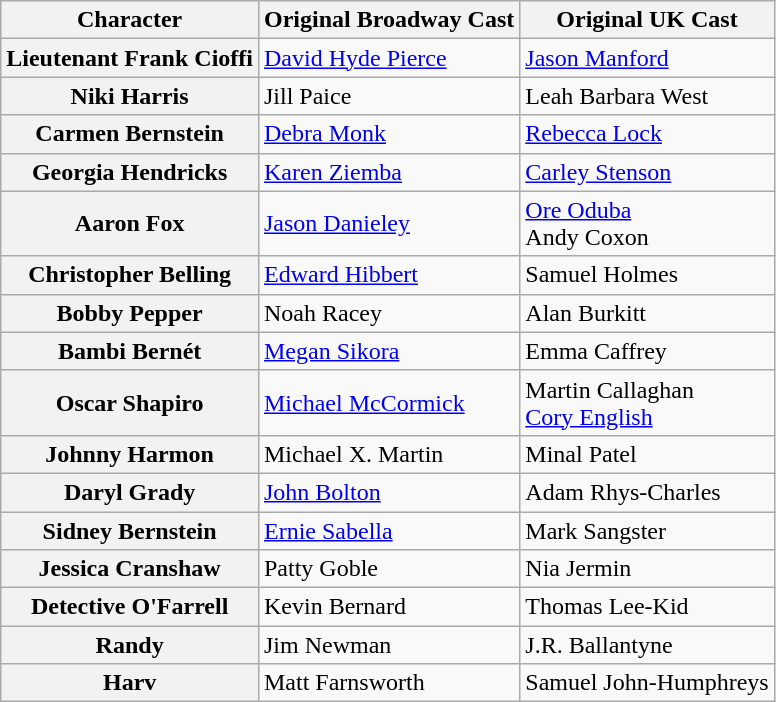<table class="wikitable">
<tr>
<th>Character</th>
<th>Original Broadway Cast</th>
<th>Original UK Cast</th>
</tr>
<tr>
<th>Lieutenant Frank Cioffi</th>
<td><a href='#'>David Hyde Pierce</a></td>
<td><a href='#'>Jason Manford</a></td>
</tr>
<tr>
<th>Niki Harris</th>
<td>Jill Paice</td>
<td>Leah Barbara West</td>
</tr>
<tr>
<th>Carmen Bernstein</th>
<td><a href='#'>Debra Monk</a></td>
<td><a href='#'>Rebecca Lock</a></td>
</tr>
<tr>
<th>Georgia Hendricks</th>
<td><a href='#'>Karen Ziemba</a></td>
<td><a href='#'>Carley Stenson</a></td>
</tr>
<tr>
<th>Aaron Fox</th>
<td><a href='#'>Jason Danieley</a></td>
<td><a href='#'>Ore Oduba</a><br>Andy Coxon</td>
</tr>
<tr>
<th>Christopher Belling</th>
<td><a href='#'>Edward Hibbert</a></td>
<td>Samuel Holmes</td>
</tr>
<tr>
<th>Bobby Pepper</th>
<td>Noah Racey</td>
<td>Alan Burkitt</td>
</tr>
<tr>
<th>Bambi Bernét</th>
<td><a href='#'>Megan Sikora</a></td>
<td>Emma Caffrey</td>
</tr>
<tr>
<th>Oscar Shapiro</th>
<td><a href='#'>Michael McCormick</a></td>
<td>Martin Callaghan<br><a href='#'>Cory English</a></td>
</tr>
<tr>
<th>Johnny Harmon</th>
<td>Michael X. Martin</td>
<td>Minal Patel</td>
</tr>
<tr>
<th>Daryl Grady</th>
<td><a href='#'>John Bolton</a></td>
<td>Adam Rhys-Charles</td>
</tr>
<tr>
<th>Sidney Bernstein</th>
<td><a href='#'>Ernie Sabella</a></td>
<td>Mark Sangster</td>
</tr>
<tr>
<th>Jessica Cranshaw</th>
<td>Patty Goble</td>
<td>Nia Jermin</td>
</tr>
<tr>
<th>Detective O'Farrell</th>
<td>Kevin Bernard</td>
<td>Thomas Lee-Kid</td>
</tr>
<tr>
<th>Randy</th>
<td>Jim Newman</td>
<td>J.R. Ballantyne</td>
</tr>
<tr>
<th>Harv</th>
<td>Matt Farnsworth</td>
<td>Samuel John-Humphreys</td>
</tr>
</table>
